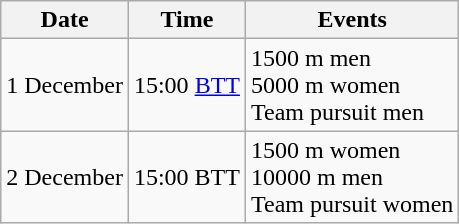<table class="wikitable" border="1">
<tr>
<th>Date</th>
<th>Time</th>
<th>Events</th>
</tr>
<tr>
<td>1 December</td>
<td>15:00 <a href='#'>BTT</a></td>
<td>1500 m men<br>5000 m women<br>Team pursuit men</td>
</tr>
<tr>
<td>2 December</td>
<td>15:00 BTT</td>
<td>1500 m women<br>10000 m men<br>Team pursuit women</td>
</tr>
</table>
